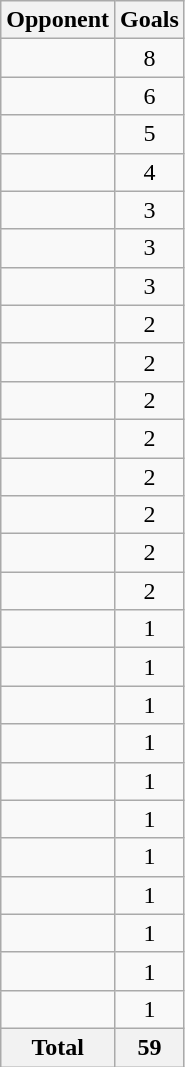<table class="wikitable sortable">
<tr>
<th>Opponent</th>
<th>Goals</th>
</tr>
<tr>
<td></td>
<td align=center>8</td>
</tr>
<tr>
<td></td>
<td align=center>6</td>
</tr>
<tr>
<td></td>
<td align=center>5</td>
</tr>
<tr>
<td></td>
<td align=center>4</td>
</tr>
<tr>
<td></td>
<td align=center>3</td>
</tr>
<tr>
<td></td>
<td align=center>3</td>
</tr>
<tr>
<td></td>
<td align=center>3</td>
</tr>
<tr>
<td></td>
<td align=center>2</td>
</tr>
<tr>
<td></td>
<td align=center>2</td>
</tr>
<tr>
<td></td>
<td align=center>2</td>
</tr>
<tr>
<td></td>
<td align=center>2</td>
</tr>
<tr>
<td></td>
<td align=center>2</td>
</tr>
<tr>
<td></td>
<td align=center>2</td>
</tr>
<tr>
<td></td>
<td align=center>2</td>
</tr>
<tr>
<td></td>
<td align=center>2</td>
</tr>
<tr>
<td></td>
<td align=center>1</td>
</tr>
<tr>
<td></td>
<td align=center>1</td>
</tr>
<tr>
<td></td>
<td align=center>1</td>
</tr>
<tr>
<td></td>
<td align=center>1</td>
</tr>
<tr>
<td></td>
<td align=center>1</td>
</tr>
<tr>
<td></td>
<td align=center>1</td>
</tr>
<tr>
<td></td>
<td align=center>1</td>
</tr>
<tr>
<td></td>
<td align=center>1</td>
</tr>
<tr>
<td></td>
<td align=center>1</td>
</tr>
<tr>
<td></td>
<td align=center>1</td>
</tr>
<tr>
<td></td>
<td align=center>1</td>
</tr>
<tr>
<th>Total</th>
<th>59</th>
</tr>
</table>
